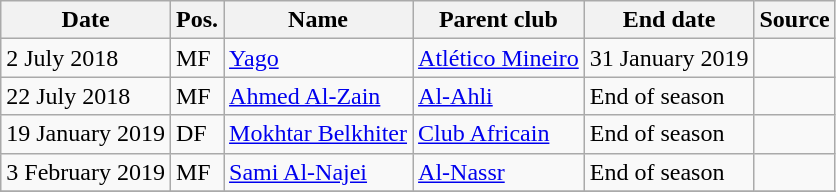<table class="wikitable" style="text-align:left">
<tr>
<th>Date</th>
<th>Pos.</th>
<th>Name</th>
<th>Parent club</th>
<th>End date</th>
<th>Source</th>
</tr>
<tr>
<td>2 July 2018</td>
<td>MF</td>
<td> <a href='#'>Yago</a></td>
<td> <a href='#'>Atlético Mineiro</a></td>
<td>31 January 2019</td>
<td></td>
</tr>
<tr>
<td>22 July 2018</td>
<td>MF</td>
<td> <a href='#'>Ahmed Al-Zain</a></td>
<td> <a href='#'>Al-Ahli</a></td>
<td>End of season</td>
<td></td>
</tr>
<tr>
<td>19 January 2019</td>
<td>DF</td>
<td> <a href='#'>Mokhtar Belkhiter</a></td>
<td> <a href='#'>Club Africain</a></td>
<td>End of season</td>
<td></td>
</tr>
<tr>
<td>3 February 2019</td>
<td>MF</td>
<td> <a href='#'>Sami Al-Najei</a></td>
<td> <a href='#'>Al-Nassr</a></td>
<td>End of season</td>
<td></td>
</tr>
<tr>
</tr>
</table>
